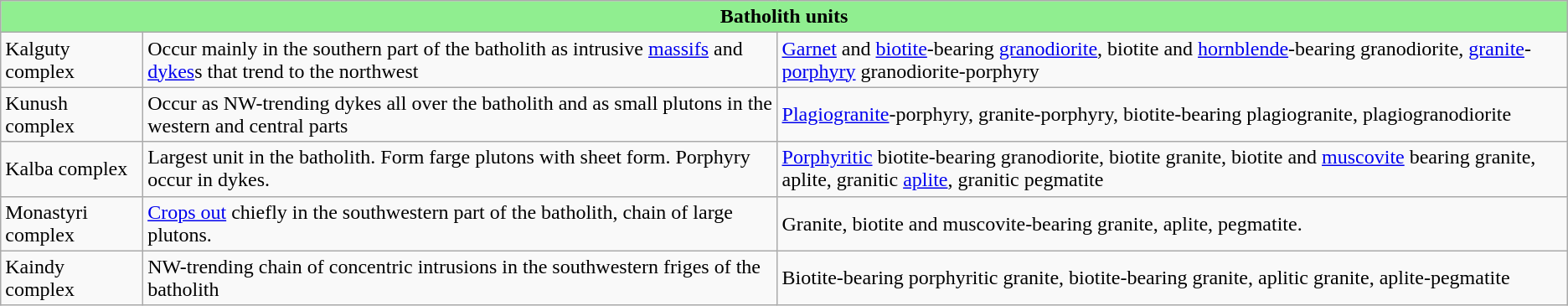<table class="wikitable">
<tr>
<th colspan="3" style="background:lightgreen;text-align:center;">Batholith units</th>
</tr>
<tr>
<td>Kalguty complex</td>
<td>Occur mainly in the southern part of the batholith as intrusive <a href='#'>massifs</a> and <a href='#'>dykes</a>s that trend to the northwest</td>
<td><a href='#'>Garnet</a> and <a href='#'>biotite</a>-bearing <a href='#'>granodiorite</a>, biotite and <a href='#'>hornblende</a>-bearing granodiorite, <a href='#'>granite</a>-<a href='#'>porphyry</a> granodiorite-porphyry</td>
</tr>
<tr>
<td>Kunush complex</td>
<td>Occur as NW-trending dykes all over the batholith and as small plutons in the western and central parts</td>
<td><a href='#'>Plagiogranite</a>-porphyry, granite-porphyry, biotite-bearing plagiogranite, plagiogranodiorite</td>
</tr>
<tr>
<td>Kalba complex</td>
<td>Largest unit in the batholith. Form farge plutons with sheet form. Porphyry occur in dykes.</td>
<td><a href='#'>Porphyritic</a> biotite-bearing granodiorite, biotite granite, biotite and <a href='#'>muscovite</a> bearing granite, aplite, granitic <a href='#'>aplite</a>, granitic pegmatite</td>
</tr>
<tr>
<td>Monastyri complex</td>
<td><a href='#'>Crops out</a> chiefly in the southwestern part of the batholith, chain of large plutons.</td>
<td>Granite, biotite and muscovite-bearing granite, aplite, pegmatite.</td>
</tr>
<tr>
<td>Kaindy complex</td>
<td>NW-trending chain of concentric intrusions in the southwestern friges of the  batholith</td>
<td>Biotite-bearing porphyritic granite, biotite-bearing granite, aplitic granite, aplite-pegmatite</td>
</tr>
</table>
